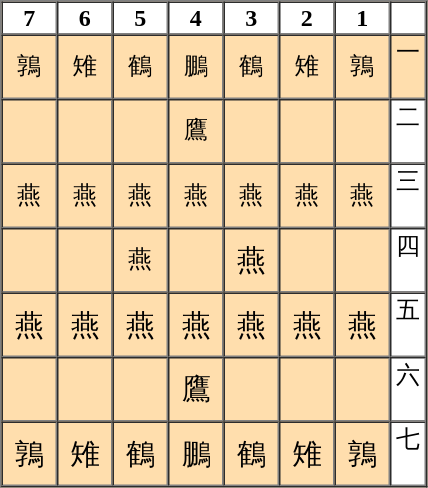<table style="background:#ffdead" border="1" cellspacing="0">
<tr align=center border="0" style="background:white;">
<th style="width:33px">7</th>
<th style="width:33px">6</th>
<th style="width:33px">5</th>
<th style="width:33px">4</th>
<th style="width:33px">3</th>
<th style="width:33px">2</th>
<th style="width:33px">1</th>
<th> </th>
</tr>
<tr align=center>
<td>鶉</td>
<td>雉</td>
<td>鶴</td>
<td>鵬</td>
<td>鶴</td>
<td>雉</td>
<td>鶉</td>
<td style="width:20px" style="background:white;">一<br> </td>
</tr>
<tr align=center>
<td> </td>
<td> </td>
<td> </td>
<td>鷹</td>
<td> </td>
<td> </td>
<td> </td>
<td style="background:white;">二<br> </td>
</tr>
<tr align=center>
<td>燕</td>
<td>燕</td>
<td>燕</td>
<td>燕</td>
<td>燕</td>
<td>燕</td>
<td>燕</td>
<td style="background:white;">三<br> </td>
</tr>
<tr align=center>
<td> </td>
<td> </td>
<td>燕</td>
<td> </td>
<td><big>燕</big></td>
<td> </td>
<td> </td>
<td style="background:white;">四<br> </td>
</tr>
<tr align=center>
<td><big>燕</big></td>
<td><big>燕</big></td>
<td><big>燕</big></td>
<td><big>燕</big></td>
<td><big>燕</big></td>
<td><big>燕</big></td>
<td><big>燕</big></td>
<td style="background:white;">五<br> </td>
</tr>
<tr align=center>
<td> </td>
<td> </td>
<td> </td>
<td><big>鷹</big></td>
<td> </td>
<td> </td>
<td> </td>
<td style="background:white;">六<br> </td>
</tr>
<tr align=center>
<td><big>鶉</big></td>
<td><big>雉</big></td>
<td><big>鶴</big></td>
<td><big>鵬</big></td>
<td><big>鶴</big></td>
<td><big>雉</big></td>
<td><big>鶉</big></td>
<td style="background:white;">七<br> </td>
</tr>
</table>
